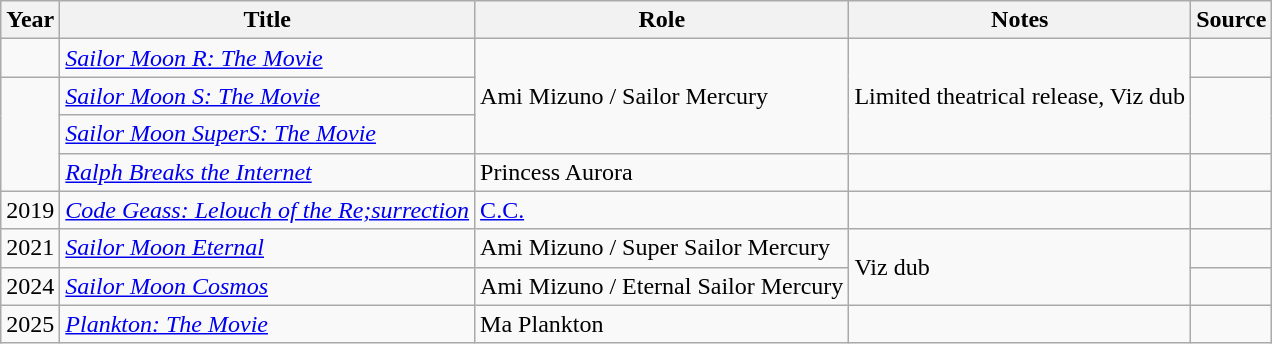<table class="wikitable sortable plainrowheaders">
<tr>
<th>Year</th>
<th>Title</th>
<th>Role</th>
<th class="unsortable">Notes</th>
<th class="unsortable">Source</th>
</tr>
<tr>
<td></td>
<td><em><a href='#'>Sailor Moon R: The Movie</a></em></td>
<td rowspan="3">Ami Mizuno / Sailor Mercury</td>
<td rowspan="3">Limited theatrical release, Viz dub</td>
<td></td>
</tr>
<tr>
<td rowspan="3"></td>
<td><em><a href='#'>Sailor Moon S: The Movie</a></em></td>
<td rowspan="2"></td>
</tr>
<tr>
<td><em><a href='#'>Sailor Moon SuperS: The Movie</a></em></td>
</tr>
<tr>
<td><em><a href='#'>Ralph Breaks the Internet</a></em></td>
<td>Princess Aurora</td>
<td></td>
<td></td>
</tr>
<tr>
<td>2019</td>
<td><em><a href='#'>Code Geass: Lelouch of the Re;surrection</a></em></td>
<td><a href='#'>C.C.</a></td>
<td></td>
<td></td>
</tr>
<tr>
<td>2021</td>
<td><em><a href='#'>Sailor Moon Eternal</a></em></td>
<td>Ami Mizuno / Super Sailor Mercury</td>
<td rowspan="2">Viz dub</td>
<td></td>
</tr>
<tr>
<td>2024</td>
<td><em><a href='#'>Sailor Moon Cosmos</a></em></td>
<td>Ami Mizuno / Eternal Sailor Mercury</td>
<td></td>
</tr>
<tr>
<td>2025</td>
<td><em><a href='#'>Plankton: The Movie</a></em></td>
<td>Ma Plankton</td>
<td></td>
<td></td>
</tr>
</table>
